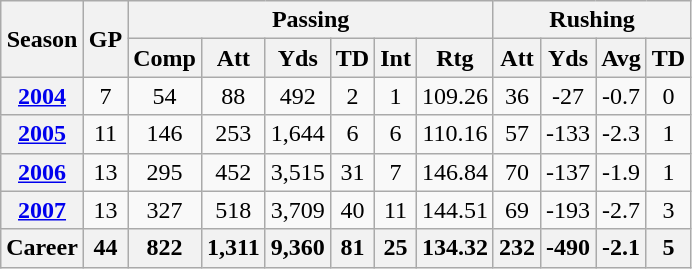<table class="wikitable" style="text-align: center;">
<tr>
<th rowspan="2">Season</th>
<th rowspan="2">GP</th>
<th colspan="6">Passing</th>
<th colspan="4">Rushing</th>
</tr>
<tr>
<th>Comp</th>
<th>Att</th>
<th>Yds</th>
<th>TD</th>
<th>Int</th>
<th>Rtg</th>
<th>Att</th>
<th>Yds</th>
<th>Avg</th>
<th>TD</th>
</tr>
<tr>
<th><a href='#'>2004</a></th>
<td>7</td>
<td>54</td>
<td>88</td>
<td>492</td>
<td>2</td>
<td>1</td>
<td>109.26</td>
<td>36</td>
<td>-27</td>
<td>-0.7</td>
<td>0</td>
</tr>
<tr>
<th><a href='#'>2005</a></th>
<td>11</td>
<td>146</td>
<td>253</td>
<td>1,644</td>
<td>6</td>
<td>6</td>
<td>110.16</td>
<td>57</td>
<td>-133</td>
<td>-2.3</td>
<td>1</td>
</tr>
<tr>
<th><a href='#'>2006</a></th>
<td>13</td>
<td>295</td>
<td>452</td>
<td>3,515</td>
<td>31</td>
<td>7</td>
<td>146.84</td>
<td>70</td>
<td>-137</td>
<td>-1.9</td>
<td>1</td>
</tr>
<tr>
<th><a href='#'>2007</a></th>
<td>13</td>
<td>327</td>
<td>518</td>
<td>3,709</td>
<td>40</td>
<td>11</td>
<td>144.51</td>
<td>69</td>
<td>-193</td>
<td>-2.7</td>
<td>3</td>
</tr>
<tr>
<th>Career</th>
<th>44</th>
<th>822</th>
<th>1,311</th>
<th>9,360</th>
<th>81</th>
<th>25</th>
<th>134.32</th>
<th>232</th>
<th>-490</th>
<th>-2.1</th>
<th>5</th>
</tr>
</table>
